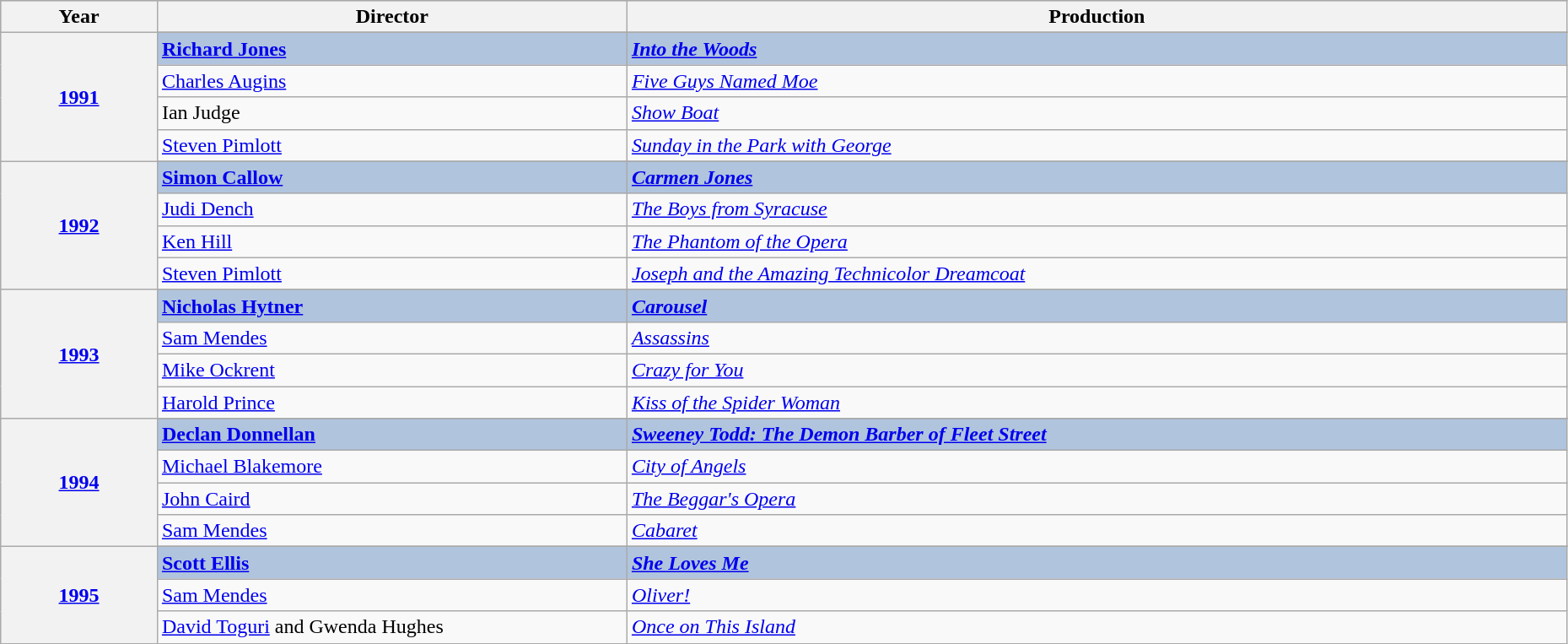<table class="wikitable" style="width:98%;">
<tr style="background:#bebebe;">
<th style="width:10%;">Year</th>
<th style="width:30%;">Director</th>
<th style="width:60%;">Production</th>
</tr>
<tr>
<th rowspan="5" align="center"><a href='#'>1991</a></th>
</tr>
<tr style="background:#B0C4DE">
<td><strong><a href='#'>Richard Jones</a></strong></td>
<td><strong><em><a href='#'>Into the Woods</a></em></strong></td>
</tr>
<tr>
<td><a href='#'>Charles Augins</a></td>
<td><em><a href='#'>Five Guys Named Moe</a></em></td>
</tr>
<tr>
<td>Ian Judge</td>
<td><em><a href='#'>Show Boat</a></em></td>
</tr>
<tr>
<td><a href='#'>Steven Pimlott</a></td>
<td><em><a href='#'>Sunday in the Park with George</a></em></td>
</tr>
<tr>
<th rowspan="5" align="center"><a href='#'>1992</a></th>
</tr>
<tr style="background:#B0C4DE">
<td><strong><a href='#'>Simon Callow</a></strong></td>
<td><strong><em><a href='#'>Carmen Jones</a></em></strong></td>
</tr>
<tr>
<td><a href='#'>Judi Dench</a></td>
<td><em><a href='#'>The Boys from Syracuse</a></em></td>
</tr>
<tr>
<td><a href='#'>Ken Hill</a></td>
<td><em><a href='#'>The Phantom of the Opera</a></em></td>
</tr>
<tr>
<td><a href='#'>Steven Pimlott</a></td>
<td><em><a href='#'>Joseph and the Amazing Technicolor Dreamcoat</a></em></td>
</tr>
<tr>
<th rowspan="5" align="center"><a href='#'>1993</a></th>
</tr>
<tr style="background:#B0C4DE">
<td><strong><a href='#'>Nicholas Hytner</a></strong></td>
<td><strong><em><a href='#'>Carousel</a></em></strong></td>
</tr>
<tr>
<td><a href='#'>Sam Mendes</a></td>
<td><em><a href='#'>Assassins</a></em></td>
</tr>
<tr>
<td><a href='#'>Mike Ockrent</a></td>
<td><em><a href='#'>Crazy for You</a></em></td>
</tr>
<tr>
<td><a href='#'>Harold Prince</a></td>
<td><em><a href='#'>Kiss of the Spider Woman</a></em></td>
</tr>
<tr>
<th rowspan="5" align="center"><a href='#'>1994</a></th>
</tr>
<tr style="background:#B0C4DE">
<td><strong><a href='#'>Declan Donnellan</a></strong></td>
<td><strong><em><a href='#'>Sweeney Todd: The Demon Barber of Fleet Street</a></em></strong></td>
</tr>
<tr>
<td><a href='#'>Michael Blakemore</a></td>
<td><em><a href='#'>City of Angels</a></em></td>
</tr>
<tr>
<td><a href='#'>John Caird</a></td>
<td><em><a href='#'>The Beggar's Opera</a></em></td>
</tr>
<tr>
<td><a href='#'>Sam Mendes</a></td>
<td><em><a href='#'>Cabaret</a></em></td>
</tr>
<tr>
<th rowspan="4" align="center"><a href='#'>1995</a></th>
</tr>
<tr style="background:#B0C4DE">
<td><strong><a href='#'>Scott Ellis</a></strong></td>
<td><strong><em><a href='#'>She Loves Me</a></em></strong></td>
</tr>
<tr>
<td><a href='#'>Sam Mendes</a></td>
<td><em><a href='#'>Oliver!</a></em></td>
</tr>
<tr>
<td><a href='#'>David Toguri</a> and Gwenda Hughes</td>
<td><em><a href='#'>Once on This Island</a></em></td>
</tr>
</table>
